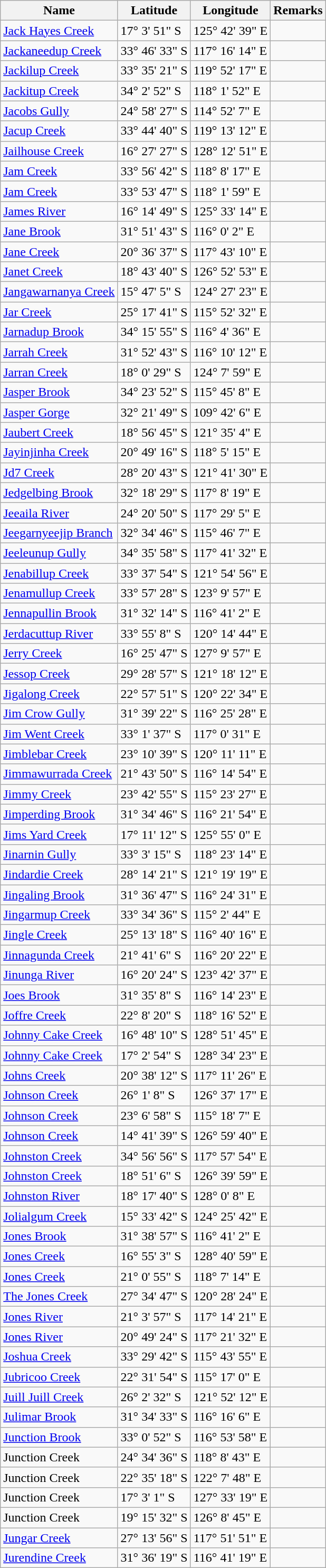<table class="wikitable">
<tr>
<th>Name</th>
<th>Latitude</th>
<th>Longitude</th>
<th>Remarks</th>
</tr>
<tr>
<td><a href='#'>Jack Hayes Creek</a></td>
<td>17° 3' 51" S</td>
<td>125° 42' 39" E</td>
<td></td>
</tr>
<tr>
<td><a href='#'>Jackaneedup Creek</a></td>
<td>33° 46' 33" S</td>
<td>117° 16' 14" E</td>
<td></td>
</tr>
<tr>
<td><a href='#'>Jackilup Creek</a></td>
<td>33° 35' 21" S</td>
<td>119° 52' 17" E</td>
<td></td>
</tr>
<tr>
<td><a href='#'>Jackitup Creek</a></td>
<td>34° 2' 52" S</td>
<td>118° 1' 52" E</td>
<td></td>
</tr>
<tr>
<td><a href='#'>Jacobs Gully</a></td>
<td>24° 58' 27" S</td>
<td>114° 52' 7" E</td>
<td></td>
</tr>
<tr>
<td><a href='#'>Jacup Creek</a></td>
<td>33° 44' 40" S</td>
<td>119° 13' 12" E</td>
<td></td>
</tr>
<tr>
<td><a href='#'>Jailhouse Creek</a></td>
<td>16° 27' 27" S</td>
<td>128° 12' 51" E</td>
<td></td>
</tr>
<tr>
<td><a href='#'>Jam Creek</a></td>
<td>33° 56' 42" S</td>
<td>118° 8' 17" E</td>
<td></td>
</tr>
<tr>
<td><a href='#'>Jam Creek</a></td>
<td>33° 53' 47" S</td>
<td>118° 1' 59" E</td>
<td></td>
</tr>
<tr>
<td><a href='#'>James River</a></td>
<td>16° 14' 49" S</td>
<td>125° 33' 14" E</td>
<td></td>
</tr>
<tr>
<td><a href='#'>Jane Brook</a></td>
<td>31° 51' 43" S</td>
<td>116° 0' 2" E</td>
<td></td>
</tr>
<tr>
<td><a href='#'>Jane Creek</a></td>
<td>20° 36' 37" S</td>
<td>117° 43' 10" E</td>
<td></td>
</tr>
<tr>
<td><a href='#'>Janet Creek</a></td>
<td>18° 43' 40" S</td>
<td>126° 52' 53" E</td>
<td></td>
</tr>
<tr>
<td><a href='#'>Jangawarnanya Creek</a></td>
<td>15° 47' 5" S</td>
<td>124° 27' 23" E</td>
<td></td>
</tr>
<tr>
<td><a href='#'>Jar Creek</a></td>
<td>25° 17' 41" S</td>
<td>115° 52' 32" E</td>
<td></td>
</tr>
<tr>
<td><a href='#'>Jarnadup Brook</a></td>
<td>34° 15' 55" S</td>
<td>116° 4' 36" E</td>
<td></td>
</tr>
<tr>
<td><a href='#'>Jarrah Creek</a></td>
<td>31° 52' 43" S</td>
<td>116° 10' 12" E</td>
<td></td>
</tr>
<tr>
<td><a href='#'>Jarran Creek</a></td>
<td>18° 0' 29" S</td>
<td>124° 7' 59" E</td>
<td></td>
</tr>
<tr>
<td><a href='#'>Jasper Brook</a></td>
<td>34° 23' 52" S</td>
<td>115° 45' 8" E</td>
<td></td>
</tr>
<tr>
<td><a href='#'>Jasper Gorge</a></td>
<td>32° 21' 49" S</td>
<td>109° 42' 6" E</td>
<td></td>
</tr>
<tr>
<td><a href='#'>Jaubert Creek</a></td>
<td>18° 56' 45" S</td>
<td>121° 35' 4" E</td>
<td></td>
</tr>
<tr>
<td><a href='#'>Jayinjinha Creek</a></td>
<td>20° 49' 16" S</td>
<td>118° 5' 15" E</td>
<td></td>
</tr>
<tr>
<td><a href='#'>Jd7 Creek</a></td>
<td>28° 20' 43" S</td>
<td>121° 41' 30" E</td>
<td></td>
</tr>
<tr>
<td><a href='#'>Jedgelbing Brook</a></td>
<td>32° 18' 29" S</td>
<td>117° 8' 19" E</td>
<td></td>
</tr>
<tr>
<td><a href='#'>Jeeaila River</a></td>
<td>24° 20' 50" S</td>
<td>117° 29' 5" E</td>
<td></td>
</tr>
<tr>
<td><a href='#'>Jeegarnyeejip Branch</a></td>
<td>32° 34' 46" S</td>
<td>115° 46' 7" E</td>
<td></td>
</tr>
<tr>
<td><a href='#'>Jeeleunup Gully</a></td>
<td>34° 35' 58" S</td>
<td>117° 41' 32" E</td>
<td></td>
</tr>
<tr>
<td><a href='#'>Jenabillup Creek</a></td>
<td>33° 37' 54" S</td>
<td>121° 54' 56" E</td>
<td></td>
</tr>
<tr>
<td><a href='#'>Jenamullup Creek</a></td>
<td>33° 57' 28" S</td>
<td>123° 9' 57" E</td>
<td></td>
</tr>
<tr>
<td><a href='#'>Jennapullin Brook</a></td>
<td>31° 32' 14" S</td>
<td>116° 41' 2" E</td>
<td></td>
</tr>
<tr>
<td><a href='#'>Jerdacuttup River</a></td>
<td>33° 55' 8" S</td>
<td>120° 14' 44" E</td>
<td></td>
</tr>
<tr>
<td><a href='#'>Jerry Creek</a></td>
<td>16° 25' 47" S</td>
<td>127° 9' 57" E</td>
<td></td>
</tr>
<tr>
<td><a href='#'>Jessop Creek</a></td>
<td>29° 28' 57" S</td>
<td>121° 18' 12" E</td>
<td></td>
</tr>
<tr>
<td><a href='#'>Jigalong Creek</a></td>
<td>22° 57' 51" S</td>
<td>120° 22' 34" E</td>
<td></td>
</tr>
<tr>
<td><a href='#'>Jim Crow Gully</a></td>
<td>31° 39' 22" S</td>
<td>116° 25' 28" E</td>
<td></td>
</tr>
<tr>
<td><a href='#'>Jim Went Creek</a></td>
<td>33° 1' 37" S</td>
<td>117° 0' 31" E</td>
<td></td>
</tr>
<tr>
<td><a href='#'>Jimblebar Creek</a></td>
<td>23° 10' 39" S</td>
<td>120° 11' 11" E</td>
<td></td>
</tr>
<tr>
<td><a href='#'>Jimmawurrada Creek</a></td>
<td>21° 43' 50" S</td>
<td>116° 14' 54" E</td>
<td></td>
</tr>
<tr>
<td><a href='#'>Jimmy Creek</a></td>
<td>23° 42' 55" S</td>
<td>115° 23' 27" E</td>
<td></td>
</tr>
<tr>
<td><a href='#'>Jimperding Brook</a></td>
<td>31° 34' 46" S</td>
<td>116° 21' 54" E</td>
<td></td>
</tr>
<tr>
<td><a href='#'>Jims Yard Creek</a></td>
<td>17° 11' 12" S</td>
<td>125° 55' 0" E</td>
<td></td>
</tr>
<tr>
<td><a href='#'>Jinarnin Gully</a></td>
<td>33° 3' 15" S</td>
<td>118° 23' 14" E</td>
<td></td>
</tr>
<tr>
<td><a href='#'>Jindardie Creek</a></td>
<td>28° 14' 21" S</td>
<td>121° 19' 19" E</td>
<td></td>
</tr>
<tr>
<td><a href='#'>Jingaling Brook</a></td>
<td>31° 36' 47" S</td>
<td>116° 24' 31" E</td>
<td></td>
</tr>
<tr>
<td><a href='#'>Jingarmup Creek</a></td>
<td>33° 34' 36" S</td>
<td>115° 2' 44" E</td>
<td></td>
</tr>
<tr>
<td><a href='#'>Jingle Creek</a></td>
<td>25° 13' 18" S</td>
<td>116° 40' 16" E</td>
<td></td>
</tr>
<tr>
<td><a href='#'>Jinnagunda Creek</a></td>
<td>21° 41' 6" S</td>
<td>116° 20' 22" E</td>
<td></td>
</tr>
<tr>
<td><a href='#'>Jinunga River</a></td>
<td>16° 20' 24" S</td>
<td>123° 42' 37" E</td>
<td></td>
</tr>
<tr>
<td><a href='#'>Joes Brook</a></td>
<td>31° 35' 8" S</td>
<td>116° 14' 23" E</td>
<td></td>
</tr>
<tr>
<td><a href='#'>Joffre Creek</a></td>
<td>22° 8' 20" S</td>
<td>118° 16' 52" E</td>
<td></td>
</tr>
<tr>
<td><a href='#'>Johnny Cake Creek</a></td>
<td>16° 48' 10" S</td>
<td>128° 51' 45" E</td>
<td></td>
</tr>
<tr>
<td><a href='#'>Johnny Cake Creek</a></td>
<td>17° 2' 54" S</td>
<td>128° 34' 23" E</td>
<td></td>
</tr>
<tr>
<td><a href='#'>Johns Creek</a></td>
<td>20° 38' 12" S</td>
<td>117° 11' 26" E</td>
<td></td>
</tr>
<tr>
<td><a href='#'>Johnson Creek</a></td>
<td>26° 1' 8" S</td>
<td>126° 37' 17" E</td>
<td></td>
</tr>
<tr>
<td><a href='#'>Johnson Creek</a></td>
<td>23° 6' 58" S</td>
<td>115° 18' 7" E</td>
<td></td>
</tr>
<tr>
<td><a href='#'>Johnson Creek</a></td>
<td>14° 41' 39" S</td>
<td>126° 59' 40" E</td>
<td></td>
</tr>
<tr>
<td><a href='#'>Johnston Creek</a></td>
<td>34° 56' 56" S</td>
<td>117° 57' 54" E</td>
<td></td>
</tr>
<tr>
<td><a href='#'>Johnston Creek</a></td>
<td>18° 51' 6" S</td>
<td>126° 39' 59" E</td>
<td></td>
</tr>
<tr>
<td><a href='#'>Johnston River</a></td>
<td>18° 17' 40" S</td>
<td>128° 0' 8" E</td>
<td></td>
</tr>
<tr>
<td><a href='#'>Jolialgum Creek</a></td>
<td>15° 33' 42" S</td>
<td>124° 25' 42" E</td>
<td></td>
</tr>
<tr>
<td><a href='#'>Jones Brook</a></td>
<td>31° 38' 57" S</td>
<td>116° 41' 2" E</td>
<td></td>
</tr>
<tr>
<td><a href='#'>Jones Creek</a></td>
<td>16° 55' 3" S</td>
<td>128° 40' 59" E</td>
<td></td>
</tr>
<tr>
<td><a href='#'>Jones Creek</a></td>
<td>21° 0' 55" S</td>
<td>118° 7' 14" E</td>
<td></td>
</tr>
<tr>
<td><a href='#'>The Jones Creek</a></td>
<td>27° 34' 47" S</td>
<td>120° 28' 24" E</td>
<td></td>
</tr>
<tr>
<td><a href='#'>Jones River</a></td>
<td>21° 3' 57" S</td>
<td>117° 14' 21" E</td>
<td></td>
</tr>
<tr>
<td><a href='#'>Jones River</a></td>
<td>20° 49' 24" S</td>
<td>117° 21' 32" E</td>
<td></td>
</tr>
<tr>
<td><a href='#'>Joshua Creek</a></td>
<td>33° 29' 42" S</td>
<td>115° 43' 55" E</td>
<td></td>
</tr>
<tr>
<td><a href='#'>Jubricoo Creek</a></td>
<td>22° 31' 54" S</td>
<td>115° 17' 0" E</td>
<td></td>
</tr>
<tr>
<td><a href='#'>Juill Juill Creek</a></td>
<td>26° 2' 32" S</td>
<td>121° 52' 12" E</td>
<td></td>
</tr>
<tr>
<td><a href='#'>Julimar Brook</a></td>
<td>31° 34' 33" S</td>
<td>116° 16' 6" E</td>
<td></td>
</tr>
<tr>
<td><a href='#'>Junction Brook</a></td>
<td>33° 0' 52" S</td>
<td>116° 53' 58" E</td>
<td></td>
</tr>
<tr>
<td>Junction Creek</td>
<td>24° 34' 36" S</td>
<td>118° 8' 43" E</td>
<td></td>
</tr>
<tr>
<td>Junction Creek</td>
<td>22° 35' 18" S</td>
<td>122° 7' 48" E</td>
<td></td>
</tr>
<tr>
<td>Junction Creek</td>
<td>17° 3' 1" S</td>
<td>127° 33' 19" E</td>
<td></td>
</tr>
<tr>
<td>Junction Creek</td>
<td>19° 15' 32" S</td>
<td>126° 8' 45" E</td>
<td></td>
</tr>
<tr>
<td><a href='#'>Jungar Creek</a></td>
<td>27° 13' 56" S</td>
<td>117° 51' 51" E</td>
<td></td>
</tr>
<tr>
<td><a href='#'>Jurendine Creek</a></td>
<td>31° 36' 19" S</td>
<td>116° 41' 19" E</td>
<td></td>
</tr>
</table>
